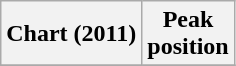<table class="wikitable">
<tr>
<th>Chart (2011)</th>
<th>Peak<br>position</th>
</tr>
<tr>
</tr>
</table>
